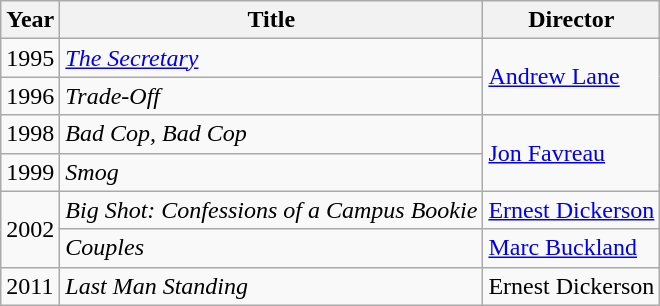<table class="wikitable">
<tr>
<th>Year</th>
<th>Title</th>
<th>Director</th>
</tr>
<tr>
<td>1995</td>
<td><em><a href='#'>The Secretary</a></em></td>
<td rowspan=2><a href='#'>Andrew Lane</a></td>
</tr>
<tr>
<td>1996</td>
<td><em>Trade-Off</em></td>
</tr>
<tr>
<td>1998</td>
<td><em>Bad Cop, Bad Cop</em></td>
<td rowspan=2><a href='#'>Jon Favreau</a></td>
</tr>
<tr>
<td>1999</td>
<td><em>Smog</em></td>
</tr>
<tr>
<td rowspan=2>2002</td>
<td><em>Big Shot: Confessions of a Campus Bookie</em></td>
<td><a href='#'>Ernest Dickerson</a></td>
</tr>
<tr>
<td><em>Couples</em></td>
<td><a href='#'>Marc Buckland</a></td>
</tr>
<tr>
<td>2011</td>
<td><em>Last Man Standing</em></td>
<td>Ernest Dickerson</td>
</tr>
</table>
